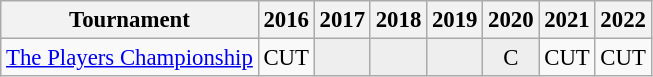<table class="wikitable" style="font-size:95%;text-align:center;">
<tr>
<th>Tournament</th>
<th>2016</th>
<th>2017</th>
<th>2018</th>
<th>2019</th>
<th>2020</th>
<th>2021</th>
<th>2022</th>
</tr>
<tr>
<td align=left><a href='#'>The Players Championship</a></td>
<td>CUT</td>
<td style="background:#eeeeee;"></td>
<td style="background:#eeeeee;"></td>
<td style="background:#eeeeee;"></td>
<td style="background:#eeeeee;">C</td>
<td>CUT</td>
<td>CUT</td>
</tr>
</table>
